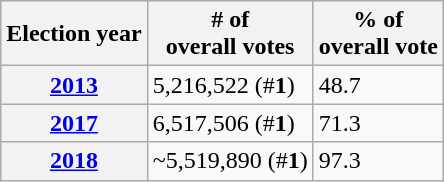<table class=wikitable>
<tr>
<th>Election year</th>
<th># of<br>overall votes</th>
<th>% of<br>overall vote</th>
</tr>
<tr>
<th><a href='#'>2013</a></th>
<td>5,216,522 (#<strong>1</strong>)</td>
<td>48.7</td>
</tr>
<tr>
<th><a href='#'>2017</a></th>
<td>6,517,506 (#<strong>1</strong>)</td>
<td>71.3</td>
</tr>
<tr>
<th><a href='#'>2018</a></th>
<td>~5,519,890 (#<strong>1</strong>)</td>
<td>97.3</td>
</tr>
</table>
